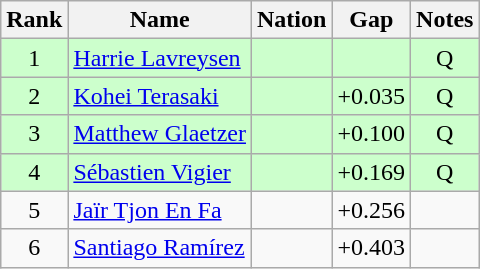<table class="wikitable sortable" style="text-align:center">
<tr>
<th>Rank</th>
<th>Name</th>
<th>Nation</th>
<th>Gap</th>
<th>Notes</th>
</tr>
<tr bgcolor=ccffcc>
<td>1</td>
<td align=left><a href='#'>Harrie Lavreysen</a></td>
<td align=left></td>
<td></td>
<td>Q</td>
</tr>
<tr bgcolor=ccffcc>
<td>2</td>
<td align=left><a href='#'>Kohei Terasaki</a></td>
<td align=left></td>
<td>+0.035</td>
<td>Q</td>
</tr>
<tr bgcolor=ccffcc>
<td>3</td>
<td align=left><a href='#'>Matthew Glaetzer</a></td>
<td align=left></td>
<td>+0.100</td>
<td>Q</td>
</tr>
<tr bgcolor=ccffcc>
<td>4</td>
<td align=left><a href='#'>Sébastien Vigier</a></td>
<td align=left></td>
<td>+0.169</td>
<td>Q</td>
</tr>
<tr>
<td>5</td>
<td align=left><a href='#'>Jaïr Tjon En Fa</a></td>
<td align=left></td>
<td>+0.256</td>
</tr>
<tr>
<td>6</td>
<td align=left><a href='#'>Santiago Ramírez</a></td>
<td align=left></td>
<td>+0.403</td>
<td></td>
</tr>
</table>
